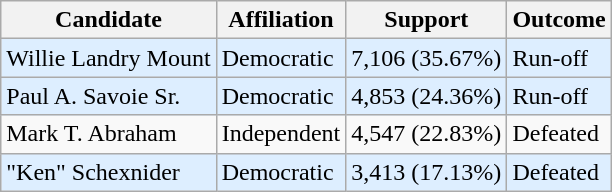<table class="wikitable">
<tr>
<th>Candidate</th>
<th>Affiliation</th>
<th>Support</th>
<th>Outcome</th>
</tr>
<tr>
<td bgcolor=#DDEEFF>Willie Landry Mount</td>
<td bgcolor=#DDEEFF>Democratic</td>
<td bgcolor=#DDEEFF>7,106 (35.67%)</td>
<td bgcolor=#DDEEFF>Run-off</td>
</tr>
<tr>
<td bgcolor=#DDEEFF>Paul A. Savoie Sr.</td>
<td bgcolor=#DDEEFF>Democratic</td>
<td bgcolor=#DDEEFF>4,853 (24.36%)</td>
<td bgcolor=#DDEEFF>Run-off</td>
</tr>
<tr>
<td>Mark T. Abraham</td>
<td>Independent</td>
<td>4,547 (22.83%)</td>
<td>Defeated</td>
</tr>
<tr>
<td bgcolor=#DDEEFF>"Ken" Schexnider</td>
<td bgcolor=#DDEEFF>Democratic</td>
<td bgcolor=#DDEEFF>3,413 (17.13%)</td>
<td bgcolor=#DDEEFF>Defeated</td>
</tr>
</table>
